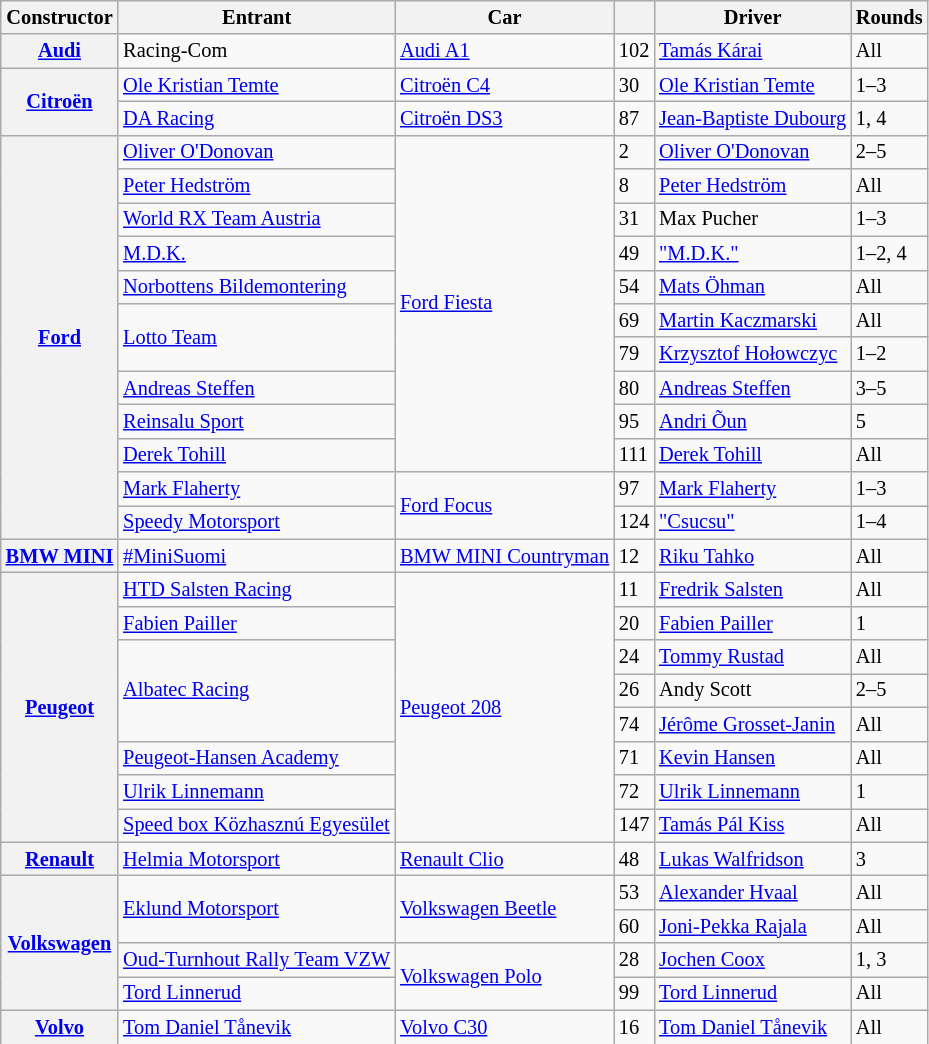<table class="wikitable" style="font-size:85%;">
<tr>
<th>Constructor</th>
<th>Entrant</th>
<th>Car</th>
<th></th>
<th>Driver</th>
<th>Rounds</th>
</tr>
<tr>
<th rowspan=1><a href='#'>Audi</a></th>
<td> Racing-Com</td>
<td><a href='#'>Audi A1</a></td>
<td>102</td>
<td> <a href='#'>Tamás Kárai</a></td>
<td>All</td>
</tr>
<tr>
<th rowspan=2><a href='#'>Citroën</a></th>
<td> <a href='#'>Ole Kristian Temte</a></td>
<td><a href='#'>Citroën C4</a></td>
<td>30</td>
<td> <a href='#'>Ole Kristian Temte</a></td>
<td>1–3</td>
</tr>
<tr>
<td> <a href='#'>DA Racing</a></td>
<td><a href='#'>Citroën DS3</a></td>
<td>87</td>
<td> <a href='#'>Jean-Baptiste Dubourg</a></td>
<td>1, 4</td>
</tr>
<tr>
<th rowspan=12><a href='#'>Ford</a></th>
<td> <a href='#'>Oliver O'Donovan</a></td>
<td rowspan=10><a href='#'>Ford Fiesta</a></td>
<td>2</td>
<td> <a href='#'>Oliver O'Donovan</a></td>
<td>2–5</td>
</tr>
<tr>
<td> <a href='#'>Peter Hedström</a></td>
<td>8</td>
<td> <a href='#'>Peter Hedström</a></td>
<td>All</td>
</tr>
<tr>
<td> <a href='#'>World RX Team Austria</a></td>
<td>31</td>
<td> Max Pucher</td>
<td>1–3</td>
</tr>
<tr>
<td> <a href='#'>M.D.K.</a></td>
<td>49</td>
<td> <a href='#'>"M.D.K."</a></td>
<td>1–2, 4</td>
</tr>
<tr>
<td> <a href='#'>Norbottens Bildemontering</a></td>
<td>54</td>
<td> <a href='#'>Mats Öhman</a></td>
<td>All</td>
</tr>
<tr>
<td rowspan=2> <a href='#'>Lotto Team</a></td>
<td>69</td>
<td> <a href='#'>Martin Kaczmarski</a></td>
<td>All</td>
</tr>
<tr>
<td>79</td>
<td> <a href='#'>Krzysztof Hołowczyc</a></td>
<td>1–2</td>
</tr>
<tr>
<td> <a href='#'>Andreas Steffen</a></td>
<td>80</td>
<td> <a href='#'>Andreas Steffen</a></td>
<td>3–5</td>
</tr>
<tr>
<td> <a href='#'>Reinsalu Sport</a></td>
<td>95</td>
<td> <a href='#'>Andri Õun</a></td>
<td>5</td>
</tr>
<tr>
<td> <a href='#'>Derek Tohill</a></td>
<td>111</td>
<td> <a href='#'>Derek Tohill</a></td>
<td>All</td>
</tr>
<tr>
<td> <a href='#'>Mark Flaherty</a></td>
<td rowspan=2><a href='#'>Ford Focus</a></td>
<td>97</td>
<td> <a href='#'>Mark Flaherty</a></td>
<td>1–3</td>
</tr>
<tr>
<td> <a href='#'>Speedy Motorsport</a></td>
<td>124</td>
<td> <a href='#'>"Csucsu"</a></td>
<td>1–4</td>
</tr>
<tr>
<th rowspan=><a href='#'>BMW MINI</a></th>
<td> <a href='#'>#MiniSuomi</a></td>
<td><a href='#'>BMW MINI Countryman</a></td>
<td>12</td>
<td> <a href='#'>Riku Tahko</a></td>
<td>All</td>
</tr>
<tr>
<th rowspan=8><a href='#'>Peugeot</a></th>
<td> <a href='#'>HTD Salsten Racing</a></td>
<td rowspan=8><a href='#'>Peugeot 208</a></td>
<td>11</td>
<td> <a href='#'>Fredrik Salsten</a></td>
<td>All</td>
</tr>
<tr>
<td> <a href='#'>Fabien Pailler</a></td>
<td>20</td>
<td> <a href='#'>Fabien Pailler</a></td>
<td>1</td>
</tr>
<tr>
<td rowspan=3> <a href='#'>Albatec Racing</a></td>
<td>24</td>
<td> <a href='#'>Tommy Rustad</a></td>
<td>All</td>
</tr>
<tr>
<td>26</td>
<td> Andy Scott</td>
<td>2–5</td>
</tr>
<tr>
<td>74</td>
<td> <a href='#'>Jérôme Grosset-Janin</a></td>
<td>All</td>
</tr>
<tr>
<td> <a href='#'>Peugeot-Hansen Academy</a></td>
<td>71</td>
<td> <a href='#'>Kevin Hansen</a></td>
<td>All</td>
</tr>
<tr>
<td> <a href='#'>Ulrik Linnemann</a></td>
<td>72</td>
<td> <a href='#'>Ulrik Linnemann</a></td>
<td>1</td>
</tr>
<tr>
<td> <a href='#'>Speed box Közhasznú Egyesület</a></td>
<td>147</td>
<td> <a href='#'>Tamás Pál Kiss</a></td>
<td>All</td>
</tr>
<tr>
<th rowspan=><a href='#'>Renault</a></th>
<td rowspan=> <a href='#'>Helmia Motorsport</a></td>
<td rowspan=><a href='#'>Renault Clio</a></td>
<td>48</td>
<td> <a href='#'>Lukas Walfridson</a></td>
<td>3</td>
</tr>
<tr>
<th rowspan=4><a href='#'>Volkswagen</a></th>
<td rowspan=2> <a href='#'>Eklund Motorsport</a></td>
<td rowspan=2><a href='#'>Volkswagen Beetle</a></td>
<td>53</td>
<td> <a href='#'>Alexander Hvaal</a></td>
<td>All</td>
</tr>
<tr>
<td>60</td>
<td> <a href='#'>Joni-Pekka Rajala</a></td>
<td>All</td>
</tr>
<tr>
<td> <a href='#'>Oud-Turnhout Rally Team VZW</a></td>
<td rowspan=2><a href='#'>Volkswagen Polo</a></td>
<td>28</td>
<td> <a href='#'>Jochen Coox</a></td>
<td>1, 3</td>
</tr>
<tr>
<td> <a href='#'>Tord Linnerud</a></td>
<td>99</td>
<td> <a href='#'>Tord Linnerud</a></td>
<td>All</td>
</tr>
<tr>
<th rowspan=><a href='#'>Volvo</a></th>
<td> <a href='#'>Tom Daniel Tånevik</a></td>
<td><a href='#'>Volvo C30</a></td>
<td>16</td>
<td> <a href='#'>Tom Daniel Tånevik</a></td>
<td>All</td>
</tr>
</table>
